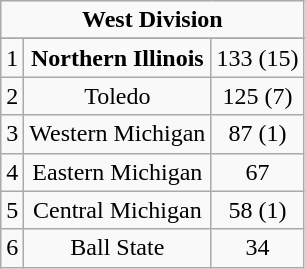<table class="wikitable">
<tr align="center">
<td align="center" Colspan="3"><strong>West Division</strong></td>
</tr>
<tr align="center">
</tr>
<tr align="center">
<td>1</td>
<td><strong>Northern Illinois</strong></td>
<td>133 (15)</td>
</tr>
<tr align="center">
<td>2</td>
<td>Toledo</td>
<td>125 (7)</td>
</tr>
<tr align="center">
<td>3</td>
<td>Western Michigan</td>
<td>87 (1)</td>
</tr>
<tr align="center">
<td>4</td>
<td>Eastern Michigan</td>
<td>67</td>
</tr>
<tr align="center">
<td>5</td>
<td>Central Michigan</td>
<td>58 (1)</td>
</tr>
<tr align="center">
<td>6</td>
<td>Ball State</td>
<td>34</td>
</tr>
</table>
